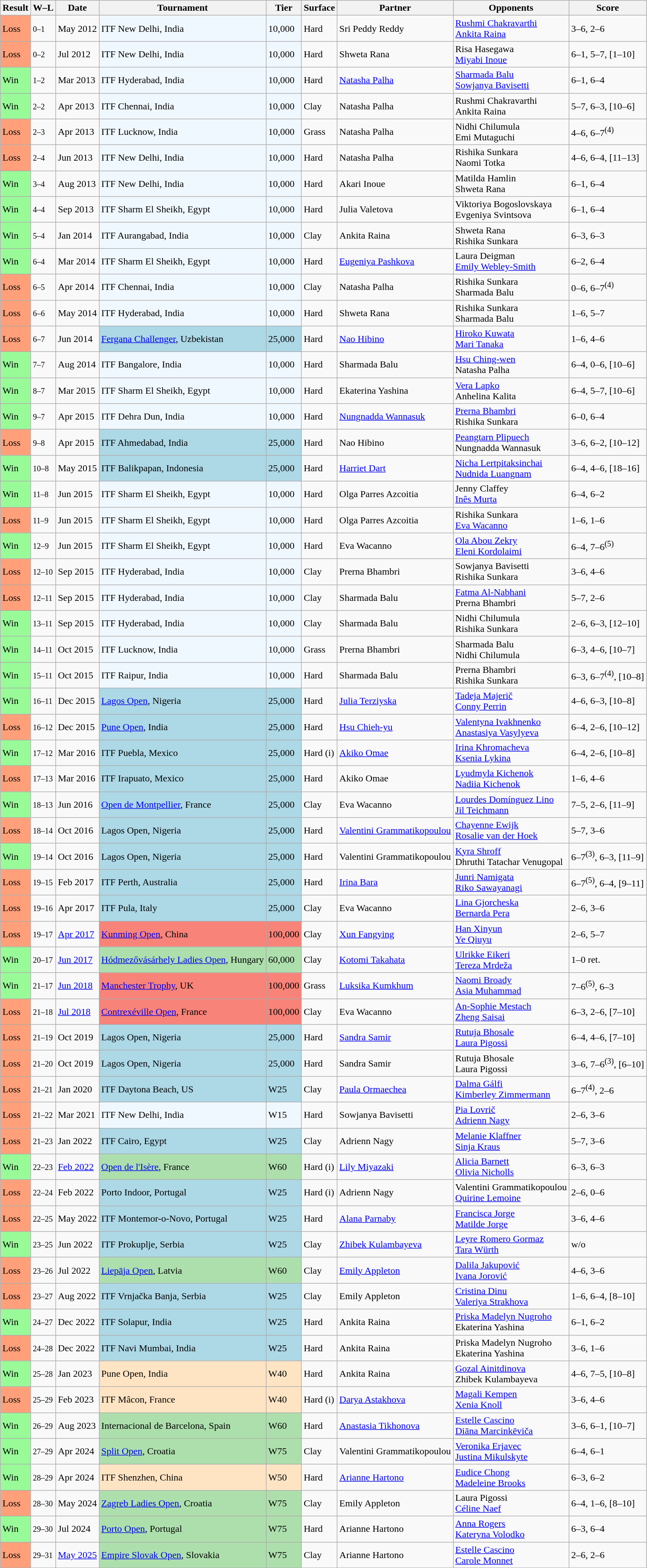<table class="sortable wikitable">
<tr>
<th>Result</th>
<th class="unsortable">W–L</th>
<th>Date</th>
<th>Tournament</th>
<th>Tier</th>
<th>Surface</th>
<th>Partner</th>
<th>Opponents</th>
<th class="unsortable">Score</th>
</tr>
<tr>
<td style="background:#ffa07a;">Loss</td>
<td><small>0–1</small></td>
<td>May 2012</td>
<td bgcolor=f0f8ff>ITF New Delhi, India</td>
<td bgcolor=f0f8ff>10,000</td>
<td>Hard</td>
<td> Sri Peddy Reddy</td>
<td> <a href='#'>Rushmi Chakravarthi</a> <br>  <a href='#'>Ankita Raina</a></td>
<td>3–6, 2–6</td>
</tr>
<tr>
<td style="background:#ffa07a;">Loss</td>
<td><small>0–2</small></td>
<td>Jul 2012</td>
<td bgcolor=f0f8ff>ITF New Delhi, India</td>
<td bgcolor=f0f8ff>10,000</td>
<td>Hard</td>
<td> Shweta Rana</td>
<td> Risa Hasegawa <br>  <a href='#'>Miyabi Inoue</a></td>
<td>6–1, 5–7, [1–10]</td>
</tr>
<tr>
<td style="background:#98fb98;">Win</td>
<td><small>1–2</small></td>
<td>Mar 2013</td>
<td bgcolor=f0f8ff>ITF Hyderabad, India</td>
<td bgcolor=f0f8ff>10,000</td>
<td>Hard</td>
<td> <a href='#'>Natasha Palha</a></td>
<td> <a href='#'>Sharmada Balu</a> <br>  <a href='#'>Sowjanya Bavisetti</a></td>
<td>6–1, 6–4</td>
</tr>
<tr>
<td style="background:#98fb98;">Win</td>
<td><small>2–2</small></td>
<td>Apr 2013</td>
<td bgcolor=f0f8ff>ITF Chennai, India</td>
<td bgcolor=f0f8ff>10,000</td>
<td>Clay</td>
<td> Natasha Palha</td>
<td> Rushmi Chakravarthi <br>  Ankita Raina</td>
<td>5–7, 6–3, [10–6]</td>
</tr>
<tr>
<td style="background:#ffa07a;">Loss</td>
<td><small>2–3</small></td>
<td>Apr 2013</td>
<td bgcolor=f0f8ff>ITF Lucknow, India</td>
<td bgcolor=f0f8ff>10,000</td>
<td>Grass</td>
<td> Natasha Palha</td>
<td> Nidhi Chilumula <br>  Emi Mutaguchi</td>
<td>4–6, 6–7<sup>(4)</sup></td>
</tr>
<tr>
<td style="background:#ffa07a;">Loss</td>
<td><small>2–4</small></td>
<td>Jun 2013</td>
<td bgcolor=f0f8ff>ITF New Delhi, India</td>
<td bgcolor=f0f8ff>10,000</td>
<td>Hard</td>
<td> Natasha Palha</td>
<td> Rishika Sunkara <br>  Naomi Totka</td>
<td>4–6, 6–4, [11–13]</td>
</tr>
<tr>
<td style="background:#98fb98;">Win</td>
<td><small>3–4</small></td>
<td>Aug 2013</td>
<td bgcolor=f0f8ff>ITF New Delhi, India</td>
<td bgcolor=f0f8ff>10,000</td>
<td>Hard</td>
<td> Akari Inoue</td>
<td> Matilda Hamlin <br>  Shweta Rana</td>
<td>6–1, 6–4</td>
</tr>
<tr>
<td style="background:#98fb98;">Win</td>
<td><small>4–4</small></td>
<td>Sep 2013</td>
<td bgcolor=f0f8ff>ITF Sharm El Sheikh, Egypt</td>
<td bgcolor=f0f8ff>10,000</td>
<td>Hard</td>
<td> Julia Valetova</td>
<td> Viktoriya Bogoslovskaya <br>  Evgeniya Svintsova</td>
<td>6–1, 6–4</td>
</tr>
<tr>
<td style="background:#98fb98;">Win</td>
<td><small>5–4</small></td>
<td>Jan 2014</td>
<td bgcolor=f0f8ff>ITF Aurangabad, India</td>
<td bgcolor=f0f8ff>10,000</td>
<td>Clay</td>
<td> Ankita Raina</td>
<td> Shweta Rana <br>  Rishika Sunkara</td>
<td>6–3, 6–3</td>
</tr>
<tr>
<td style="background:#98fb98;">Win</td>
<td><small>6–4</small></td>
<td>Mar 2014</td>
<td bgcolor=f0f8ff>ITF Sharm El Sheikh, Egypt</td>
<td bgcolor=f0f8ff>10,000</td>
<td>Hard</td>
<td> <a href='#'>Eugeniya Pashkova</a></td>
<td> Laura Deigman <br>  <a href='#'>Emily Webley-Smith</a></td>
<td>6–2, 6–4</td>
</tr>
<tr>
<td style="background:#ffa07a;">Loss</td>
<td><small>6–5</small></td>
<td>Apr 2014</td>
<td bgcolor=f0f8ff>ITF Chennai, India</td>
<td bgcolor=f0f8ff>10,000</td>
<td>Clay</td>
<td> Natasha Palha</td>
<td> Rishika Sunkara <br>  Sharmada Balu</td>
<td>0–6, 6–7<sup>(4)</sup></td>
</tr>
<tr>
<td style="background:#ffa07a;">Loss</td>
<td><small>6–6</small></td>
<td>May 2014</td>
<td bgcolor=f0f8ff>ITF Hyderabad, India</td>
<td bgcolor=f0f8ff>10,000</td>
<td>Hard</td>
<td> Shweta Rana</td>
<td> Rishika Sunkara <br>  Sharmada Balu</td>
<td>1–6, 5–7</td>
</tr>
<tr>
<td style="background:#ffa07a;">Loss</td>
<td><small>6–7</small></td>
<td>Jun 2014</td>
<td bgcolor=lightblue><a href='#'>Fergana Challenger</a>, Uzbekistan</td>
<td bgcolor=lightblue>25,000</td>
<td>Hard</td>
<td> <a href='#'>Nao Hibino</a></td>
<td> <a href='#'>Hiroko Kuwata</a> <br>  <a href='#'>Mari Tanaka</a></td>
<td>1–6, 4–6</td>
</tr>
<tr>
<td style="background:#98fb98;">Win</td>
<td><small>7–7</small></td>
<td>Aug 2014</td>
<td bgcolor=f0f8ff>ITF Bangalore, India</td>
<td bgcolor=f0f8ff>10,000</td>
<td>Hard</td>
<td> Sharmada Balu</td>
<td> <a href='#'>Hsu Ching-wen</a> <br>  Natasha Palha</td>
<td>6–4, 0–6, [10–6]</td>
</tr>
<tr>
<td style="background:#98fb98;">Win</td>
<td><small>8–7</small></td>
<td>Mar 2015</td>
<td bgcolor=f0f8ff>ITF Sharm El Sheikh, Egypt</td>
<td bgcolor=f0f8ff>10,000</td>
<td>Hard</td>
<td> Ekaterina Yashina</td>
<td> <a href='#'>Vera Lapko</a> <br>  Anhelina Kalita</td>
<td>6–4, 5–7, [10–6]</td>
</tr>
<tr>
<td style="background:#98fb98;">Win</td>
<td><small>9–7</small></td>
<td>Apr 2015</td>
<td bgcolor=f0f8ff>ITF Dehra Dun, India</td>
<td bgcolor=f0f8ff>10,000</td>
<td>Hard</td>
<td> <a href='#'>Nungnadda Wannasuk</a></td>
<td> <a href='#'>Prerna Bhambri</a> <br>  Rishika Sunkara</td>
<td>6–0, 6–4</td>
</tr>
<tr>
<td style="background:#ffa07a;">Loss</td>
<td><small>9–8</small></td>
<td>Apr 2015</td>
<td bgcolor=lightblue>ITF Ahmedabad, India</td>
<td bgcolor=lightblue>25,000</td>
<td>Hard</td>
<td> Nao Hibino</td>
<td> <a href='#'>Peangtarn Plipuech</a> <br>  Nungnadda Wannasuk</td>
<td>3–6, 6–2, [10–12]</td>
</tr>
<tr>
<td style="background:#98fb98;">Win</td>
<td><small>10–8</small></td>
<td>May 2015</td>
<td bgcolor=lightblue>ITF Balikpapan, Indonesia</td>
<td bgcolor=lightblue>25,000</td>
<td>Hard</td>
<td> <a href='#'>Harriet Dart</a></td>
<td> <a href='#'>Nicha Lertpitaksinchai</a> <br>  <a href='#'>Nudnida Luangnam</a></td>
<td>6–4, 4–6, [18–16]</td>
</tr>
<tr>
<td style="background:#98fb98;">Win</td>
<td><small>11–8</small></td>
<td>Jun 2015</td>
<td bgcolor=f0f8ff>ITF Sharm El Sheikh, Egypt</td>
<td bgcolor=f0f8ff>10,000</td>
<td>Hard</td>
<td> Olga Parres Azcoitia</td>
<td> Jenny Claffey <br>  <a href='#'>Inês Murta</a></td>
<td>6–4, 6–2</td>
</tr>
<tr>
<td style="background:#ffa07a;">Loss</td>
<td><small>11–9</small></td>
<td>Jun 2015</td>
<td bgcolor=f0f8ff>ITF Sharm El Sheikh, Egypt</td>
<td bgcolor=f0f8ff>10,000</td>
<td>Hard</td>
<td> Olga Parres Azcoitia</td>
<td> Rishika Sunkara <br>  <a href='#'>Eva Wacanno</a></td>
<td>1–6, 1–6</td>
</tr>
<tr>
<td style="background:#98fb98;">Win</td>
<td><small>12–9</small></td>
<td>Jun 2015</td>
<td bgcolor=f0f8ff>ITF Sharm El Sheikh, Egypt</td>
<td bgcolor=f0f8ff>10,000</td>
<td>Hard</td>
<td> Eva Wacanno</td>
<td> <a href='#'>Ola Abou Zekry</a> <br>  <a href='#'>Eleni Kordolaimi</a></td>
<td>6–4, 7–6<sup>(5)</sup></td>
</tr>
<tr>
<td style="background:#ffa07a;">Loss</td>
<td><small>12–10</small></td>
<td>Sep 2015</td>
<td bgcolor=f0f8ff>ITF Hyderabad, India</td>
<td bgcolor=f0f8ff>10,000</td>
<td>Clay</td>
<td> Prerna Bhambri</td>
<td> Sowjanya Bavisetti <br>  Rishika Sunkara</td>
<td>3–6, 4–6</td>
</tr>
<tr>
<td style="background:#ffa07a;">Loss</td>
<td><small>12–11</small></td>
<td>Sep 2015</td>
<td bgcolor=f0f8ff>ITF Hyderabad, India</td>
<td bgcolor=f0f8ff>10,000</td>
<td>Clay</td>
<td> Sharmada Balu</td>
<td> <a href='#'>Fatma Al-Nabhani</a> <br>  Prerna Bhambri</td>
<td>5–7, 2–6</td>
</tr>
<tr>
<td style="background:#98fb98;">Win</td>
<td><small>13–11</small></td>
<td>Sep 2015</td>
<td bgcolor=f0f8ff>ITF Hyderabad, India</td>
<td bgcolor=f0f8ff>10,000</td>
<td>Clay</td>
<td> Sharmada Balu</td>
<td> Nidhi Chilumula <br>  Rishika Sunkara</td>
<td>2–6, 6–3, [12–10]</td>
</tr>
<tr>
<td style="background:#98fb98;">Win</td>
<td><small>14–11</small></td>
<td>Oct 2015</td>
<td bgcolor=f0f8ff>ITF Lucknow, India</td>
<td bgcolor=f0f8ff>10,000</td>
<td>Grass</td>
<td> Prerna Bhambri</td>
<td> Sharmada Balu <br>  Nidhi Chilumula</td>
<td>6–3, 4–6, [10–7]</td>
</tr>
<tr>
<td style="background:#98fb98;">Win</td>
<td><small>15–11</small></td>
<td>Oct 2015</td>
<td bgcolor=f0f8ff>ITF Raipur, India</td>
<td bgcolor=f0f8ff>10,000</td>
<td>Hard</td>
<td> Sharmada Balu</td>
<td> Prerna Bhambri <br>  Rishika Sunkara</td>
<td>6–3, 6–7<sup>(4)</sup>, [10–8]</td>
</tr>
<tr>
<td style="background:#98fb98;">Win</td>
<td><small>16–11</small></td>
<td>Dec 2015</td>
<td bgcolor=lightblue><a href='#'>Lagos Open</a>, Nigeria</td>
<td bgcolor=lightblue>25,000</td>
<td>Hard</td>
<td> <a href='#'>Julia Terziyska</a></td>
<td> <a href='#'>Tadeja Majerič</a> <br>  <a href='#'>Conny Perrin</a></td>
<td>4–6, 6–3, [10–8]</td>
</tr>
<tr>
<td style="background:#ffa07a;">Loss</td>
<td><small>16–12</small></td>
<td>Dec 2015</td>
<td bgcolor=lightblue><a href='#'>Pune Open</a>, India</td>
<td bgcolor=lightblue>25,000</td>
<td>Hard</td>
<td> <a href='#'>Hsu Chieh-yu</a></td>
<td> <a href='#'>Valentyna Ivakhnenko</a> <br>  <a href='#'>Anastasiya Vasylyeva</a></td>
<td>6–4, 2–6, [10–12]</td>
</tr>
<tr>
<td style="background:#98fb98;">Win</td>
<td><small>17–12</small></td>
<td>Mar 2016</td>
<td bgcolor=lightblue>ITF Puebla, Mexico</td>
<td bgcolor=lightblue>25,000</td>
<td>Hard (i)</td>
<td> <a href='#'>Akiko Omae</a></td>
<td> <a href='#'>Irina Khromacheva</a> <br>  <a href='#'>Ksenia Lykina</a></td>
<td>6–4, 2–6, [10–8]</td>
</tr>
<tr>
<td style="background:#ffa07a;">Loss</td>
<td><small>17–13</small></td>
<td>Mar 2016</td>
<td bgcolor=lightblue>ITF Irapuato, Mexico</td>
<td bgcolor=lightblue>25,000</td>
<td>Hard</td>
<td> Akiko Omae</td>
<td> <a href='#'>Lyudmyla Kichenok</a> <br>  <a href='#'>Nadiia Kichenok</a></td>
<td>1–6, 4–6</td>
</tr>
<tr>
<td style="background:#98fb98;">Win</td>
<td><small>18–13</small></td>
<td>Jun 2016</td>
<td bgcolor=lightblue><a href='#'>Open de Montpellier</a>, France</td>
<td bgcolor=lightblue>25,000</td>
<td>Clay</td>
<td> Eva Wacanno</td>
<td> <a href='#'>Lourdes Domínguez Lino</a> <br>  <a href='#'>Jil Teichmann</a></td>
<td>7–5, 2–6, [11–9]</td>
</tr>
<tr>
<td style="background:#ffa07a;">Loss</td>
<td><small>18–14</small></td>
<td>Oct 2016</td>
<td bgcolor=lightblue>Lagos Open, Nigeria</td>
<td bgcolor=lightblue>25,000</td>
<td>Hard</td>
<td> <a href='#'>Valentini Grammatikopoulou</a></td>
<td> <a href='#'>Chayenne Ewijk</a> <br>  <a href='#'>Rosalie van der Hoek</a></td>
<td>5–7, 3–6</td>
</tr>
<tr>
<td style="background:#98fb98;">Win</td>
<td><small>19–14</small></td>
<td>Oct 2016</td>
<td bgcolor=lightblue>Lagos Open, Nigeria</td>
<td bgcolor=lightblue>25,000</td>
<td>Hard</td>
<td> Valentini Grammatikopoulou</td>
<td> <a href='#'>Kyra Shroff</a> <br>  Dhruthi Tatachar Venugopal</td>
<td>6–7<sup>(3)</sup>, 6–3, [11–9]</td>
</tr>
<tr>
<td style="background:#ffa07a;">Loss</td>
<td><small>19–15</small></td>
<td>Feb 2017</td>
<td bgcolor=lightblue>ITF Perth, Australia</td>
<td bgcolor=lightblue>25,000</td>
<td>Hard</td>
<td> <a href='#'>Irina Bara</a></td>
<td> <a href='#'>Junri Namigata</a> <br>  <a href='#'>Riko Sawayanagi</a></td>
<td>6–7<sup>(5)</sup>, 6–4, [9–11]</td>
</tr>
<tr>
<td style="background:#ffa07a;">Loss</td>
<td><small>19–16</small></td>
<td>Apr 2017</td>
<td bgcolor=lightblue>ITF Pula, Italy</td>
<td bgcolor=lightblue>25,000</td>
<td>Clay</td>
<td> Eva Wacanno</td>
<td> <a href='#'>Lina Gjorcheska</a> <br>  <a href='#'>Bernarda Pera</a></td>
<td>2–6, 3–6</td>
</tr>
<tr>
<td style="background:#ffa07a;">Loss</td>
<td><small>19–17</small></td>
<td><a href='#'>Apr 2017</a></td>
<td bgcolor=f88379><a href='#'>Kunming Open</a>, China</td>
<td bgcolor=f88379>100,000</td>
<td>Clay</td>
<td> <a href='#'>Xun Fangying</a></td>
<td> <a href='#'>Han Xinyun</a> <br>  <a href='#'>Ye Qiuyu</a></td>
<td>2–6, 5–7</td>
</tr>
<tr>
<td style="background:#98fb98;">Win</td>
<td><small>20–17</small></td>
<td><a href='#'>Jun 2017</a></td>
<td bgcolor=addfad><a href='#'>Hódmezővásárhely Ladies Open</a>, Hungary</td>
<td bgcolor=addfad>60,000</td>
<td>Clay</td>
<td> <a href='#'>Kotomi Takahata</a></td>
<td> <a href='#'>Ulrikke Eikeri</a> <br>  <a href='#'>Tereza Mrdeža</a></td>
<td>1–0 ret.</td>
</tr>
<tr>
<td style="background:#98fb98;">Win</td>
<td><small>21–17</small></td>
<td><a href='#'>Jun 2018</a></td>
<td bgcolor=f88379><a href='#'>Manchester Trophy</a>, UK</td>
<td bgcolor=f88379>100,000</td>
<td>Grass</td>
<td> <a href='#'>Luksika Kumkhum</a></td>
<td> <a href='#'>Naomi Broady</a> <br>  <a href='#'>Asia Muhammad</a></td>
<td>7–6<sup>(5)</sup>, 6–3</td>
</tr>
<tr>
<td style="background:#ffa07a;">Loss</td>
<td><small>21–18</small></td>
<td><a href='#'>Jul 2018</a></td>
<td bgcolor=f88379><a href='#'>Contrexéville Open</a>, France</td>
<td bgcolor=f88379>100,000</td>
<td>Clay</td>
<td> Eva Wacanno</td>
<td> <a href='#'>An-Sophie Mestach</a> <br>  <a href='#'>Zheng Saisai</a></td>
<td>6–3, 2–6, [7–10]</td>
</tr>
<tr>
<td style="background:#ffa07a;">Loss</td>
<td><small>21–19</small></td>
<td>Oct 2019</td>
<td bgcolor=lightblue>Lagos Open, Nigeria</td>
<td bgcolor=lightblue>25,000</td>
<td>Hard</td>
<td> <a href='#'>Sandra Samir</a></td>
<td> <a href='#'>Rutuja Bhosale</a> <br>  <a href='#'>Laura Pigossi</a></td>
<td>6–4, 4–6, [7–10]</td>
</tr>
<tr>
<td style="background:#ffa07a;">Loss</td>
<td><small>21–20</small></td>
<td>Oct 2019</td>
<td bgcolor=lightblue>Lagos Open, Nigeria</td>
<td bgcolor=lightblue>25,000</td>
<td>Hard</td>
<td> Sandra Samir</td>
<td> Rutuja Bhosale <br>  Laura Pigossi</td>
<td>3–6, 7–6<sup>(3)</sup>, [6–10]</td>
</tr>
<tr>
<td style="background:#ffa07a;">Loss</td>
<td><small>21–21</small></td>
<td>Jan 2020</td>
<td bgcolor=lightblue>ITF Daytona Beach, US</td>
<td bgcolor=lightblue>W25</td>
<td>Clay</td>
<td> <a href='#'>Paula Ormaechea</a></td>
<td> <a href='#'>Dalma Gálfi</a><br> <a href='#'>Kimberley Zimmermann</a></td>
<td>6–7<sup>(4)</sup>, 2–6</td>
</tr>
<tr>
<td style="background:#ffa07a;">Loss</td>
<td><small>21–22</small></td>
<td>Mar 2021</td>
<td bgcolor=#f0f8ff>ITF New Delhi, India</td>
<td bgcolor=#f0f8ff>W15</td>
<td>Hard</td>
<td> Sowjanya Bavisetti</td>
<td> <a href='#'>Pia Lovrič</a><br> <a href='#'>Adrienn Nagy</a></td>
<td>2–6, 3–6</td>
</tr>
<tr>
<td style="background:#ffa07a;">Loss</td>
<td><small>21–23</small></td>
<td>Jan 2022</td>
<td style="background:lightblue;">ITF Cairo, Egypt</td>
<td style="background:lightblue;">W25</td>
<td>Clay</td>
<td> Adrienn Nagy</td>
<td> <a href='#'>Melanie Klaffner</a><br> <a href='#'>Sinja Kraus</a></td>
<td>5–7, 3–6</td>
</tr>
<tr>
<td bgcolor=98FB98>Win</td>
<td><small>22–23</small></td>
<td><a href='#'>Feb 2022</a></td>
<td style="background:#addfad;"><a href='#'>Open de l'Isère</a>, France</td>
<td style="background:#addfad;">W60</td>
<td>Hard (i)</td>
<td> <a href='#'>Lily Miyazaki</a></td>
<td> <a href='#'>Alicia Barnett</a><br> <a href='#'>Olivia Nicholls</a></td>
<td>6–3, 6–3</td>
</tr>
<tr>
<td bgcolor=FFA07A>Loss</td>
<td><small>22–24</small></td>
<td>Feb 2022</td>
<td style="background:lightblue;">Porto Indoor, Portugal</td>
<td style="background:lightblue;">W25</td>
<td>Hard (i)</td>
<td> Adrienn Nagy</td>
<td> Valentini Grammatikopoulou<br> <a href='#'>Quirine Lemoine</a></td>
<td>2–6, 0–6</td>
</tr>
<tr>
<td bgcolor=FFA07A>Loss</td>
<td><small>22–25</small></td>
<td>May 2022</td>
<td style="background:lightblue;">ITF Montemor-o-Novo, Portugal</td>
<td style="background:lightblue;">W25</td>
<td>Hard</td>
<td> <a href='#'>Alana Parnaby</a></td>
<td> <a href='#'>Francisca Jorge</a><br> <a href='#'>Matilde Jorge</a></td>
<td>3–6, 4–6</td>
</tr>
<tr>
<td bgcolor=98FB98>Win</td>
<td><small>23–25</small></td>
<td>Jun 2022</td>
<td style="background:lightblue;">ITF Prokuplje, Serbia</td>
<td style="background:lightblue;">W25</td>
<td>Clay</td>
<td> <a href='#'>Zhibek Kulambayeva</a></td>
<td> <a href='#'>Leyre Romero Gormaz</a><br> <a href='#'>Tara Würth</a></td>
<td>w/o</td>
</tr>
<tr>
<td style="background:#ffa07a;">Loss</td>
<td><small>23–26</small></td>
<td>Jul 2022</td>
<td style="background:#addfad;"><a href='#'>Liepāja Open</a>, Latvia</td>
<td style="background:#addfad;">W60</td>
<td>Clay</td>
<td> <a href='#'>Emily Appleton</a></td>
<td> <a href='#'>Dalila Jakupović</a><br> <a href='#'>Ivana Jorović</a></td>
<td>4–6, 3–6</td>
</tr>
<tr>
<td style="background:#ffa07a;">Loss</td>
<td><small>23–27</small></td>
<td>Aug 2022</td>
<td style="background:lightblue;">ITF Vrnjačka Banja, Serbia</td>
<td style="background:lightblue;">W25</td>
<td>Clay</td>
<td> Emily Appleton</td>
<td> <a href='#'>Cristina Dinu</a><br> <a href='#'>Valeriya Strakhova</a></td>
<td>1–6, 6–4, [8–10]</td>
</tr>
<tr>
<td style="background:#98fb98">Win</td>
<td><small>24–27</small></td>
<td>Dec 2022</td>
<td style="background:lightblue;">ITF Solapur, India</td>
<td style="background:lightblue;">W25</td>
<td>Hard</td>
<td> Ankita Raina</td>
<td> <a href='#'>Priska Madelyn Nugroho</a><br> Ekaterina Yashina</td>
<td>6–1, 6–2</td>
</tr>
<tr>
<td style="background:#ffa07a;">Loss</td>
<td><small>24–28</small></td>
<td>Dec 2022</td>
<td style="background:lightblue;">ITF Navi Mumbai, India</td>
<td style="background:lightblue;">W25</td>
<td>Hard</td>
<td> Ankita Raina</td>
<td> Priska Madelyn Nugroho<br> Ekaterina Yashina</td>
<td>3–6, 1–6</td>
</tr>
<tr>
<td style="background:#98fb98">Win</td>
<td><small>25–28</small></td>
<td>Jan 2023</td>
<td style="background:#ffe4c4;">Pune Open, India</td>
<td style="background:#ffe4c4;">W40</td>
<td>Hard</td>
<td> Ankita Raina</td>
<td> <a href='#'>Gozal Ainitdinova</a><br> Zhibek Kulambayeva</td>
<td>4–6, 7–5, [10–8]</td>
</tr>
<tr>
<td style="background:#ffa07a">Loss</td>
<td><small>25–29</small></td>
<td>Feb 2023</td>
<td style="background:#ffe4c4;">ITF Mâcon, France</td>
<td style="background:#ffe4c4;">W40</td>
<td>Hard (i)</td>
<td> <a href='#'>Darya Astakhova</a></td>
<td> <a href='#'>Magali Kempen</a><br> <a href='#'>Xenia Knoll</a></td>
<td>3–6, 4–6</td>
</tr>
<tr>
<td style="background:#98fb98">Win</td>
<td><small>26–29</small></td>
<td>Aug 2023</td>
<td style="background:#addfad;">Internacional de Barcelona, Spain</td>
<td style="background:#addfad;">W60</td>
<td>Hard</td>
<td> <a href='#'>Anastasia Tikhonova</a></td>
<td> <a href='#'>Estelle Cascino</a><br> <a href='#'>Diāna Marcinkēviča</a></td>
<td>3–6, 6–1, [10–7]</td>
</tr>
<tr>
<td style="background:#98fb98">Win</td>
<td><small>27–29</small></td>
<td>Apr 2024</td>
<td style="background:#addfad;"><a href='#'>Split Open</a>, Croatia</td>
<td style="background:#addfad;">W75</td>
<td>Clay</td>
<td> Valentini Grammatikopoulou</td>
<td> <a href='#'>Veronika Erjavec</a><br> <a href='#'>Justina Mikulskyte</a></td>
<td>6–4, 6–1</td>
</tr>
<tr>
<td style="background:#98fb98">Win</td>
<td><small>28–29</small></td>
<td>Apr 2024</td>
<td style="background:#ffe4c4;">ITF Shenzhen, China</td>
<td style="background:#ffe4c4;">W50</td>
<td>Hard</td>
<td> <a href='#'>Arianne Hartono</a></td>
<td> <a href='#'>Eudice Chong</a><br> <a href='#'>Madeleine Brooks</a></td>
<td>6–3, 6–2</td>
</tr>
<tr>
<td style="background:#ffa07a;">Loss</td>
<td><small>28–30</small></td>
<td>May 2024</td>
<td style="background:#addfad;"><a href='#'>Zagreb Ladies Open</a>, Croatia</td>
<td style="background:#addfad;">W75</td>
<td>Clay</td>
<td> Emily Appleton</td>
<td> Laura Pigossi<br> <a href='#'>Céline Naef</a></td>
<td>6–4, 1–6, [8–10]</td>
</tr>
<tr>
<td style="background:#98fb98">Win</td>
<td><small>29–30</small></td>
<td>Jul 2024</td>
<td style="background:#addfad;"><a href='#'>Porto Open</a>, Portugal</td>
<td style="background:#addfad;">W75</td>
<td>Hard</td>
<td> Arianne Hartono</td>
<td> <a href='#'>Anna Rogers</a><br> <a href='#'>Kateryna Volodko</a></td>
<td>6–3, 6–4</td>
</tr>
<tr>
<td style="background:#ffa07a;">Loss</td>
<td><small>29–31</small></td>
<td><a href='#'>May 2025</a></td>
<td style="background:#addfad;"><a href='#'>Empire Slovak Open</a>, Slovakia</td>
<td style="background:#addfad;">W75</td>
<td>Clay</td>
<td> Arianne Hartono</td>
<td> <a href='#'>Estelle Cascino</a> <br> <a href='#'>Carole Monnet</a></td>
<td>2–6, 2–6</td>
</tr>
</table>
